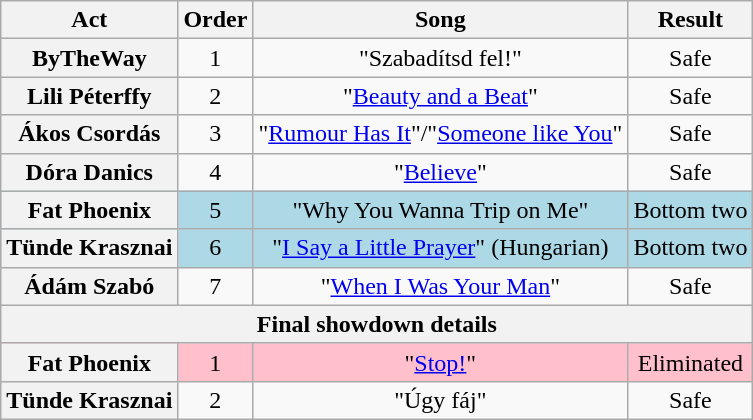<table class="wikitable" style="text-align:center;">
<tr>
<th scope="col">Act</th>
<th scope="col">Order</th>
<th scope="col">Song</th>
<th scope="col">Result</th>
</tr>
<tr>
<th scope="row">ByTheWay</th>
<td>1</td>
<td>"Szabadítsd fel!"</td>
<td>Safe</td>
</tr>
<tr>
<th scope="row">Lili Péterffy</th>
<td>2</td>
<td>"<a href='#'>Beauty and a Beat</a>"</td>
<td>Safe</td>
</tr>
<tr>
<th scope="row">Ákos Csordás</th>
<td>3</td>
<td>"<a href='#'>Rumour Has It</a>"/"<a href='#'>Someone like You</a>"</td>
<td>Safe</td>
</tr>
<tr>
<th scope="row">Dóra Danics</th>
<td>4</td>
<td>"<a href='#'>Believe</a>"</td>
<td>Safe</td>
</tr>
<tr bgcolor="lightblue">
<th scope="row">Fat Phoenix</th>
<td>5</td>
<td>"Why You Wanna Trip on Me"</td>
<td>Bottom two</td>
</tr>
<tr bgcolor="lightblue">
<th scope="row">Tünde Krasznai</th>
<td>6</td>
<td>"<a href='#'>I Say a Little Prayer</a>" (Hungarian)</td>
<td>Bottom two</td>
</tr>
<tr>
<th scope="row">Ádám Szabó</th>
<td>7</td>
<td>"<a href='#'>When I Was Your Man</a>"</td>
<td>Safe</td>
</tr>
<tr>
<th scope="col" colspan="7">Final showdown details</th>
</tr>
<tr bgcolor="pink">
<th scope="row">Fat Phoenix</th>
<td>1</td>
<td>"<a href='#'>Stop!</a>"</td>
<td>Eliminated</td>
</tr>
<tr>
<th scope="row">Tünde Krasznai</th>
<td>2</td>
<td>"Úgy fáj"</td>
<td>Safe</td>
</tr>
</table>
